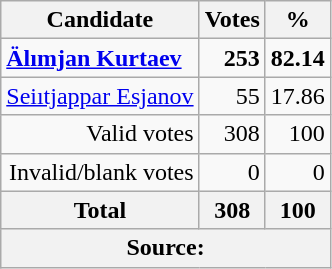<table class="wikitable" style="text-align:right">
<tr>
<th>Candidate</th>
<th>Votes</th>
<th>%</th>
</tr>
<tr>
<td align="left"><strong><a href='#'>Älımjan Kurtaev</a></strong></td>
<td><strong>253</strong></td>
<td><strong>82.14</strong></td>
</tr>
<tr>
<td align="left"><a href='#'>Seiıtjappar Esjanov</a></td>
<td>55</td>
<td>17.86</td>
</tr>
<tr>
<td>Valid votes</td>
<td>308</td>
<td>100</td>
</tr>
<tr>
<td>Invalid/blank votes</td>
<td>0</td>
<td>0</td>
</tr>
<tr>
<th>Total</th>
<th>308</th>
<th>100</th>
</tr>
<tr>
<th colspan="3">Source: </th>
</tr>
</table>
